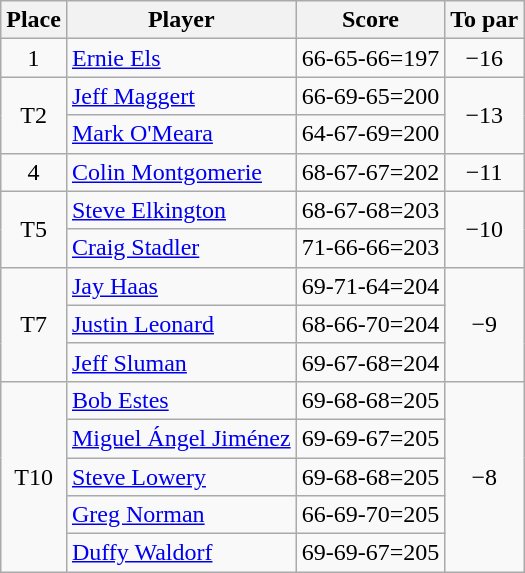<table class="wikitable">
<tr>
<th>Place</th>
<th>Player</th>
<th>Score</th>
<th>To par</th>
</tr>
<tr>
<td align=center>1</td>
<td> <a href='#'>Ernie Els</a></td>
<td>66-65-66=197</td>
<td align=center>−16</td>
</tr>
<tr>
<td rowspan="2" align=center>T2</td>
<td> <a href='#'>Jeff Maggert</a></td>
<td align=center>66-69-65=200</td>
<td rowspan="2" align=center>−13</td>
</tr>
<tr>
<td> <a href='#'>Mark O'Meara</a></td>
<td align=center>64-67-69=200</td>
</tr>
<tr>
<td align=center>4</td>
<td> <a href='#'>Colin Montgomerie</a></td>
<td>68-67-67=202</td>
<td align=center>−11</td>
</tr>
<tr>
<td rowspan="2" align=center>T5</td>
<td> <a href='#'>Steve Elkington</a></td>
<td align=center>68-67-68=203</td>
<td rowspan="2" align=center>−10</td>
</tr>
<tr>
<td> <a href='#'>Craig Stadler</a></td>
<td align=center>71-66-66=203</td>
</tr>
<tr>
<td rowspan="3" align=center>T7</td>
<td> <a href='#'>Jay Haas</a></td>
<td align=center>69-71-64=204</td>
<td rowspan="3" align=center>−9</td>
</tr>
<tr>
<td> <a href='#'>Justin Leonard</a></td>
<td align=center>68-66-70=204</td>
</tr>
<tr>
<td> <a href='#'>Jeff Sluman</a></td>
<td align=center>69-67-68=204</td>
</tr>
<tr>
<td rowspan="5" align=center>T10</td>
<td> <a href='#'>Bob Estes</a></td>
<td align=center>69-68-68=205</td>
<td rowspan="5" align=center>−8</td>
</tr>
<tr>
<td> <a href='#'>Miguel Ángel Jiménez</a></td>
<td align=center>69-69-67=205</td>
</tr>
<tr>
<td> <a href='#'>Steve Lowery</a></td>
<td align=center>69-68-68=205</td>
</tr>
<tr>
<td> <a href='#'>Greg Norman</a></td>
<td align=center>66-69-70=205</td>
</tr>
<tr>
<td> <a href='#'>Duffy Waldorf</a></td>
<td align=center>69-69-67=205</td>
</tr>
</table>
